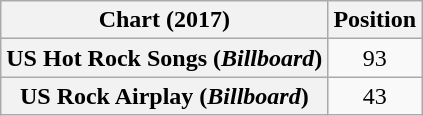<table class="wikitable plainrowheaders" style="text-align:center">
<tr>
<th scope="col">Chart (2017)</th>
<th scope="col">Position</th>
</tr>
<tr>
<th scope="row">US Hot Rock Songs (<em>Billboard</em>)</th>
<td>93</td>
</tr>
<tr>
<th scope="row">US Rock Airplay (<em>Billboard</em>)</th>
<td>43</td>
</tr>
</table>
